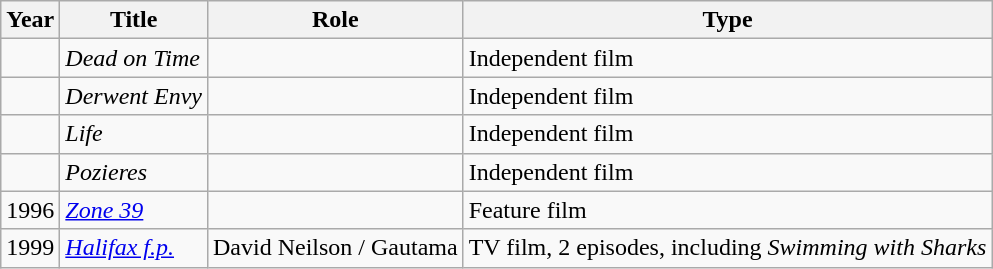<table class="wikitable">
<tr>
<th>Year</th>
<th>Title</th>
<th>Role</th>
<th>Type</th>
</tr>
<tr>
<td></td>
<td><em>Dead on Time</em></td>
<td></td>
<td>Independent film</td>
</tr>
<tr>
<td></td>
<td><em>Derwent Envy</em></td>
<td></td>
<td>Independent film</td>
</tr>
<tr>
<td></td>
<td><em>Life</em></td>
<td></td>
<td>Independent film</td>
</tr>
<tr>
<td></td>
<td><em>Pozieres</em></td>
<td></td>
<td>Independent film</td>
</tr>
<tr>
<td>1996</td>
<td><em><a href='#'>Zone 39</a></em></td>
<td></td>
<td>Feature film</td>
</tr>
<tr>
<td>1999</td>
<td><em><a href='#'>Halifax f.p.</a></em></td>
<td>David Neilson / Gautama</td>
<td>TV film, 2 episodes, including <em>Swimming with Sharks</em></td>
</tr>
</table>
